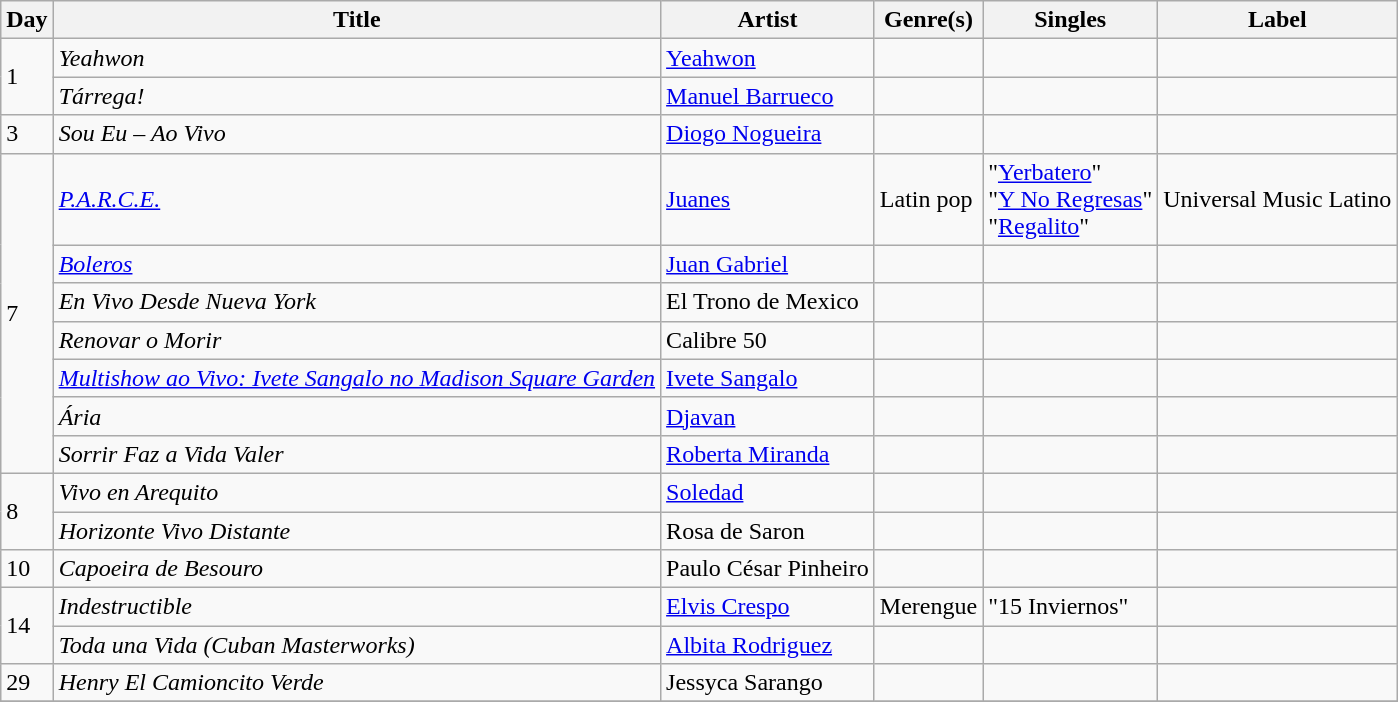<table class="wikitable sortable" style="text-align: left;">
<tr>
<th>Day</th>
<th>Title</th>
<th>Artist</th>
<th>Genre(s)</th>
<th>Singles</th>
<th>Label</th>
</tr>
<tr>
<td rowspan="2">1</td>
<td><em>Yeahwon</em></td>
<td><a href='#'>Yeahwon</a></td>
<td></td>
<td></td>
<td></td>
</tr>
<tr>
<td><em>Tárrega!</em></td>
<td><a href='#'>Manuel Barrueco</a></td>
<td></td>
<td></td>
<td></td>
</tr>
<tr>
<td>3</td>
<td><em>Sou Eu – Ao Vivo</em></td>
<td><a href='#'>Diogo Nogueira</a></td>
<td></td>
<td></td>
<td></td>
</tr>
<tr>
<td rowspan="7">7</td>
<td><em><a href='#'>P.A.R.C.E.</a></em></td>
<td><a href='#'>Juanes</a></td>
<td>Latin pop</td>
<td>"<a href='#'>Yerbatero</a>"<br>"<a href='#'>Y No Regresas</a>"<br>"<a href='#'>Regalito</a>"</td>
<td>Universal Music Latino</td>
</tr>
<tr>
<td><em><a href='#'>Boleros</a></em></td>
<td><a href='#'>Juan Gabriel</a></td>
<td></td>
<td></td>
<td></td>
</tr>
<tr>
<td><em>En Vivo Desde Nueva York</em></td>
<td>El Trono de Mexico</td>
<td></td>
<td></td>
<td></td>
</tr>
<tr>
<td><em>Renovar o Morir</em></td>
<td>Calibre 50</td>
<td></td>
<td></td>
<td></td>
</tr>
<tr>
<td><em><a href='#'>Multishow ao Vivo: Ivete Sangalo no Madison Square Garden</a></em></td>
<td><a href='#'>Ivete Sangalo</a></td>
<td></td>
<td></td>
<td></td>
</tr>
<tr>
<td><em>Ária</em></td>
<td><a href='#'>Djavan</a></td>
<td></td>
<td></td>
<td></td>
</tr>
<tr>
<td><em>Sorrir Faz a Vida Valer</em></td>
<td><a href='#'>Roberta Miranda</a></td>
<td></td>
<td></td>
<td></td>
</tr>
<tr>
<td rowspan="2">8</td>
<td><em>Vivo en Arequito</em></td>
<td><a href='#'>Soledad</a></td>
<td></td>
<td></td>
<td></td>
</tr>
<tr>
<td><em>Horizonte Vivo Distante</em></td>
<td>Rosa de Saron</td>
<td></td>
<td></td>
<td></td>
</tr>
<tr>
<td>10</td>
<td><em>Capoeira de Besouro</em></td>
<td>Paulo César Pinheiro</td>
<td></td>
<td></td>
<td></td>
</tr>
<tr>
<td rowspan="2">14</td>
<td><em>Indestructible</em></td>
<td><a href='#'>Elvis Crespo</a></td>
<td>Merengue</td>
<td>"15 Inviernos"</td>
<td></td>
</tr>
<tr>
<td><em>Toda una Vida (Cuban Masterworks)</em></td>
<td><a href='#'>Albita Rodriguez</a></td>
<td></td>
<td></td>
<td></td>
</tr>
<tr>
<td>29</td>
<td><em>Henry El Camioncito Verde</em></td>
<td>Jessyca Sarango</td>
<td></td>
<td></td>
<td></td>
</tr>
<tr>
</tr>
</table>
